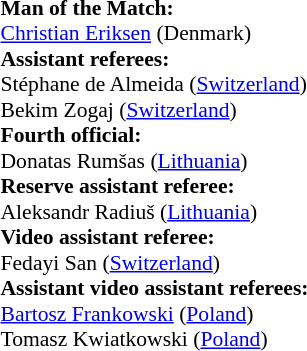<table style="width:50%;font-size:90%">
<tr>
<td><br><strong>Man of the Match:</strong>
<br><a href='#'>Christian Eriksen</a> (Denmark)<br><strong>Assistant referees:</strong>
<br>Stéphane de Almeida (<a href='#'>Switzerland</a>)
<br>Bekim Zogaj (<a href='#'>Switzerland</a>)
<br><strong>Fourth official:</strong>
<br>Donatas Rumšas (<a href='#'>Lithuania</a>)
<br><strong>Reserve assistant referee:</strong>
<br>Aleksandr Radiuš (<a href='#'>Lithuania</a>)
<br><strong>Video assistant referee:</strong>
<br>Fedayi San (<a href='#'>Switzerland</a>)
<br><strong>Assistant video assistant referees:</strong>
<br><a href='#'>Bartosz Frankowski</a> (<a href='#'>Poland</a>)
<br>Tomasz Kwiatkowski (<a href='#'>Poland</a>)</td>
</tr>
</table>
